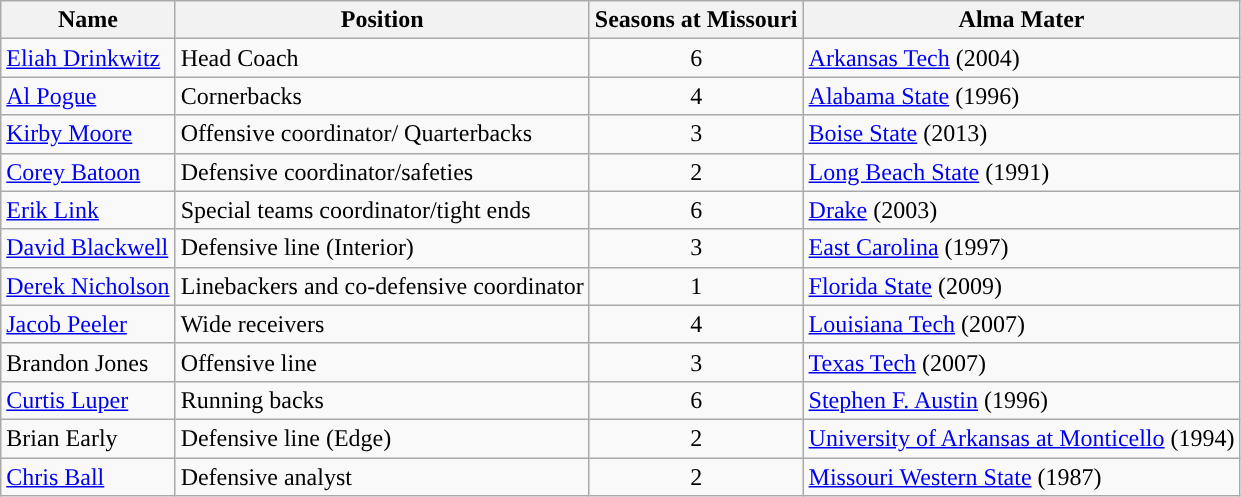<table class="wikitable">
<tr>
<th>Name</th>
<th>Position</th>
<th>Seasons at Missouri</th>
<th>Alma Mater</th>
</tr>
<tr>
<td><a href='#'>Eliah Drinkwitz</a></td>
<td>Head Coach</td>
<td align=center>6</td>
<td><a href='#'>Arkansas Tech</a> (2004)</td>
</tr>
<tr>
<td><a href='#'>Al Pogue</a></td>
<td>Cornerbacks</td>
<td align=center>4</td>
<td><a href='#'>Alabama State</a> (1996)</td>
</tr>
<tr>
<td><a href='#'>Kirby Moore</a></td>
<td>Offensive coordinator/ Quarterbacks</td>
<td align=center>3</td>
<td><a href='#'>Boise State</a> (2013)</td>
</tr>
<tr>
<td><a href='#'>Corey Batoon</a></td>
<td>Defensive coordinator/safeties</td>
<td align=center>2</td>
<td><a href='#'>Long Beach State</a> (1991)</td>
</tr>
<tr>
<td><a href='#'>Erik Link</a></td>
<td>Special teams coordinator/tight ends</td>
<td align=center>6</td>
<td><a href='#'>Drake</a> (2003)</td>
</tr>
<tr>
<td><a href='#'>David Blackwell</a></td>
<td>Defensive line (Interior)</td>
<td align=center>3</td>
<td><a href='#'>East Carolina</a> (1997)</td>
</tr>
<tr>
<td><a href='#'>Derek Nicholson</a></td>
<td>Linebackers and co-defensive coordinator</td>
<td align=center>1</td>
<td><a href='#'>Florida State</a> (2009)</td>
</tr>
<tr>
<td><a href='#'>Jacob Peeler</a></td>
<td>Wide receivers</td>
<td align=center>4</td>
<td><a href='#'>Louisiana Tech</a> (2007)</td>
</tr>
<tr>
<td>Brandon Jones</td>
<td>Offensive line</td>
<td align=center>3</td>
<td><a href='#'>Texas Tech</a> (2007)</td>
</tr>
<tr>
<td><a href='#'>Curtis Luper</a></td>
<td>Running backs</td>
<td align=center>6</td>
<td><a href='#'>Stephen F. Austin</a> (1996)</td>
</tr>
<tr>
<td>Brian Early</td>
<td>Defensive line (Edge)</td>
<td align=center>2</td>
<td><a href='#'>University of Arkansas at Monticello</a> (1994)</td>
</tr>
<tr>
<td><a href='#'>Chris Ball</a></td>
<td>Defensive analyst</td>
<td align=center>2</td>
<td><a href='#'>Missouri Western State</a> (1987)</td>
</tr>
</table>
